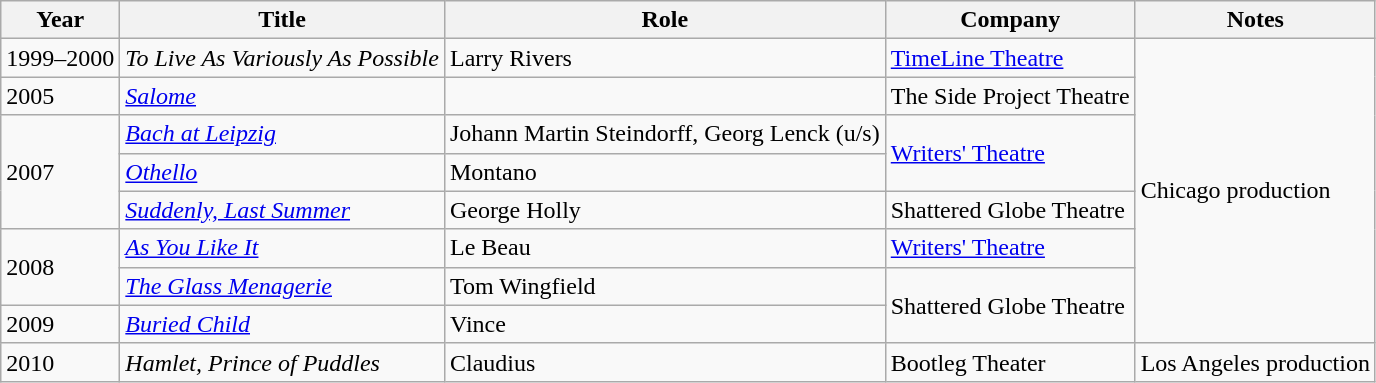<table class="wikitable sortable">
<tr>
<th>Year</th>
<th>Title</th>
<th>Role</th>
<th>Company</th>
<th class="unsortable">Notes</th>
</tr>
<tr>
<td>1999–2000</td>
<td><em>To Live As Variously As Possible</em></td>
<td>Larry Rivers</td>
<td><a href='#'>TimeLine Theatre</a></td>
<td rowspan="8">Chicago production</td>
</tr>
<tr>
<td>2005</td>
<td><a href='#'><em>Salome</em></a></td>
<td></td>
<td>The Side Project Theatre</td>
</tr>
<tr>
<td rowspan="3">2007</td>
<td><a href='#'><em>Bach at Leipzig</em></a></td>
<td>Johann Martin Steindorff, Georg Lenck (u/s)</td>
<td rowspan="2"><a href='#'>Writers' Theatre</a></td>
</tr>
<tr>
<td><em><a href='#'>Othello</a></em></td>
<td>Montano</td>
</tr>
<tr>
<td><a href='#'><em>Suddenly, Last Summer</em></a></td>
<td>George Holly</td>
<td>Shattered Globe Theatre</td>
</tr>
<tr>
<td rowspan="2">2008</td>
<td><em><a href='#'>As You Like It</a></em></td>
<td>Le Beau</td>
<td><a href='#'>Writers' Theatre</a></td>
</tr>
<tr>
<td><em><a href='#'>The Glass Menagerie</a></em></td>
<td>Tom Wingfield</td>
<td rowspan="2">Shattered Globe Theatre</td>
</tr>
<tr>
<td>2009</td>
<td><em><a href='#'>Buried Child</a></em></td>
<td>Vince</td>
</tr>
<tr>
<td>2010</td>
<td><em>Hamlet, Prince of Puddles</em></td>
<td>Claudius</td>
<td>Bootleg Theater</td>
<td>Los Angeles production</td>
</tr>
</table>
